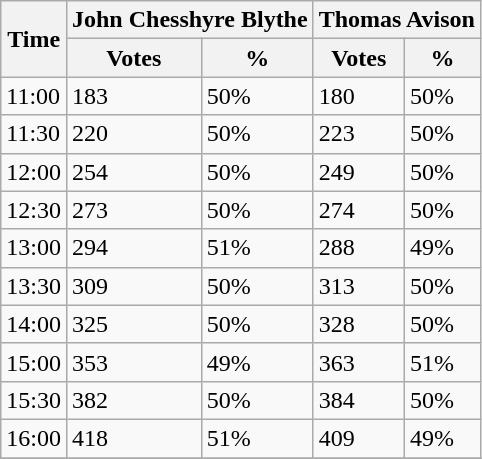<table class="wikitable">
<tr>
<th rowspan="2">Time</th>
<th colspan="2">John Chesshyre Blythe</th>
<th colspan="2">Thomas Avison</th>
</tr>
<tr>
<th>Votes</th>
<th>%</th>
<th>Votes</th>
<th>%</th>
</tr>
<tr>
<td>11:00</td>
<td>183</td>
<td>50%</td>
<td>180</td>
<td>50%</td>
</tr>
<tr>
<td>11:30</td>
<td>220</td>
<td>50%</td>
<td>223</td>
<td>50%</td>
</tr>
<tr>
<td>12:00</td>
<td>254</td>
<td>50%</td>
<td>249</td>
<td>50%</td>
</tr>
<tr>
<td>12:30</td>
<td>273</td>
<td>50%</td>
<td>274</td>
<td>50%</td>
</tr>
<tr>
<td>13:00</td>
<td>294</td>
<td>51%</td>
<td>288</td>
<td>49%</td>
</tr>
<tr>
<td>13:30</td>
<td>309</td>
<td>50%</td>
<td>313</td>
<td>50%</td>
</tr>
<tr>
<td>14:00</td>
<td>325</td>
<td>50%</td>
<td>328</td>
<td>50%</td>
</tr>
<tr>
<td>15:00</td>
<td>353</td>
<td>49%</td>
<td>363</td>
<td>51%</td>
</tr>
<tr>
<td>15:30</td>
<td>382</td>
<td>50%</td>
<td>384</td>
<td>50%</td>
</tr>
<tr>
<td>16:00</td>
<td>418</td>
<td>51%</td>
<td>409</td>
<td>49%</td>
</tr>
<tr>
</tr>
</table>
